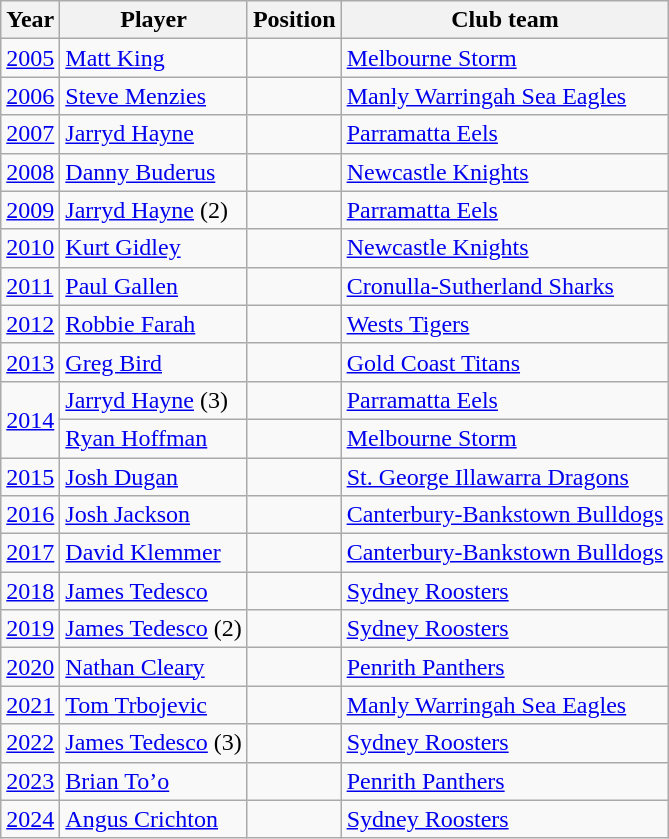<table class="wikitable sortable">
<tr>
<th>Year</th>
<th>Player</th>
<th>Position</th>
<th>Club team</th>
</tr>
<tr>
<td><a href='#'>2005</a></td>
<td><a href='#'>Matt King</a></td>
<td></td>
<td> <a href='#'>Melbourne Storm</a></td>
</tr>
<tr>
<td><a href='#'>2006</a></td>
<td><a href='#'>Steve Menzies</a></td>
<td></td>
<td> <a href='#'>Manly Warringah Sea Eagles</a></td>
</tr>
<tr>
<td><a href='#'>2007</a></td>
<td><a href='#'>Jarryd Hayne</a></td>
<td></td>
<td> <a href='#'>Parramatta Eels</a></td>
</tr>
<tr>
<td><a href='#'>2008</a></td>
<td><a href='#'>Danny Buderus</a></td>
<td></td>
<td> <a href='#'>Newcastle Knights</a></td>
</tr>
<tr>
<td><a href='#'>2009</a></td>
<td><a href='#'>Jarryd Hayne</a> (2)</td>
<td></td>
<td> <a href='#'>Parramatta Eels</a></td>
</tr>
<tr>
<td><a href='#'>2010</a></td>
<td><a href='#'>Kurt Gidley</a></td>
<td></td>
<td> <a href='#'>Newcastle Knights</a></td>
</tr>
<tr>
<td><a href='#'>2011</a></td>
<td><a href='#'>Paul Gallen</a></td>
<td></td>
<td> <a href='#'>Cronulla-Sutherland Sharks</a></td>
</tr>
<tr>
<td><a href='#'>2012</a></td>
<td><a href='#'>Robbie Farah</a></td>
<td></td>
<td> <a href='#'>Wests Tigers</a></td>
</tr>
<tr>
<td><a href='#'>2013</a></td>
<td><a href='#'>Greg Bird</a></td>
<td></td>
<td> <a href='#'>Gold Coast Titans</a></td>
</tr>
<tr>
<td rowspan=2><a href='#'>2014</a></td>
<td><a href='#'>Jarryd Hayne</a> (3)</td>
<td></td>
<td> <a href='#'>Parramatta Eels</a></td>
</tr>
<tr>
<td><a href='#'>Ryan Hoffman</a></td>
<td></td>
<td> <a href='#'>Melbourne Storm</a></td>
</tr>
<tr>
<td><a href='#'>2015</a></td>
<td><a href='#'>Josh Dugan</a></td>
<td></td>
<td> <a href='#'>St. George Illawarra Dragons</a></td>
</tr>
<tr>
<td><a href='#'>2016</a></td>
<td><a href='#'>Josh Jackson</a></td>
<td></td>
<td> <a href='#'>Canterbury-Bankstown Bulldogs</a></td>
</tr>
<tr>
<td><a href='#'>2017</a></td>
<td><a href='#'>David Klemmer</a></td>
<td></td>
<td> <a href='#'>Canterbury-Bankstown Bulldogs</a></td>
</tr>
<tr>
<td><a href='#'>2018</a></td>
<td><a href='#'>James Tedesco</a></td>
<td></td>
<td> <a href='#'>Sydney Roosters</a></td>
</tr>
<tr>
<td><a href='#'>2019</a></td>
<td><a href='#'>James Tedesco</a> (2)</td>
<td></td>
<td> <a href='#'>Sydney Roosters</a></td>
</tr>
<tr>
<td><a href='#'>2020</a></td>
<td><a href='#'>Nathan Cleary</a></td>
<td></td>
<td> <a href='#'>Penrith Panthers</a></td>
</tr>
<tr>
<td><a href='#'>2021</a></td>
<td><a href='#'>Tom Trbojevic</a></td>
<td></td>
<td> <a href='#'>Manly Warringah Sea Eagles</a></td>
</tr>
<tr>
<td><a href='#'>2022</a></td>
<td><a href='#'>James Tedesco</a> (3)</td>
<td></td>
<td> <a href='#'>Sydney Roosters</a></td>
</tr>
<tr>
<td><a href='#'>2023</a></td>
<td><a href='#'>Brian To’o</a></td>
<td></td>
<td> <a href='#'>Penrith Panthers</a></td>
</tr>
<tr>
<td><a href='#'>2024</a></td>
<td><a href='#'>Angus Crichton</a></td>
<td></td>
<td> <a href='#'>Sydney Roosters</a></td>
</tr>
</table>
